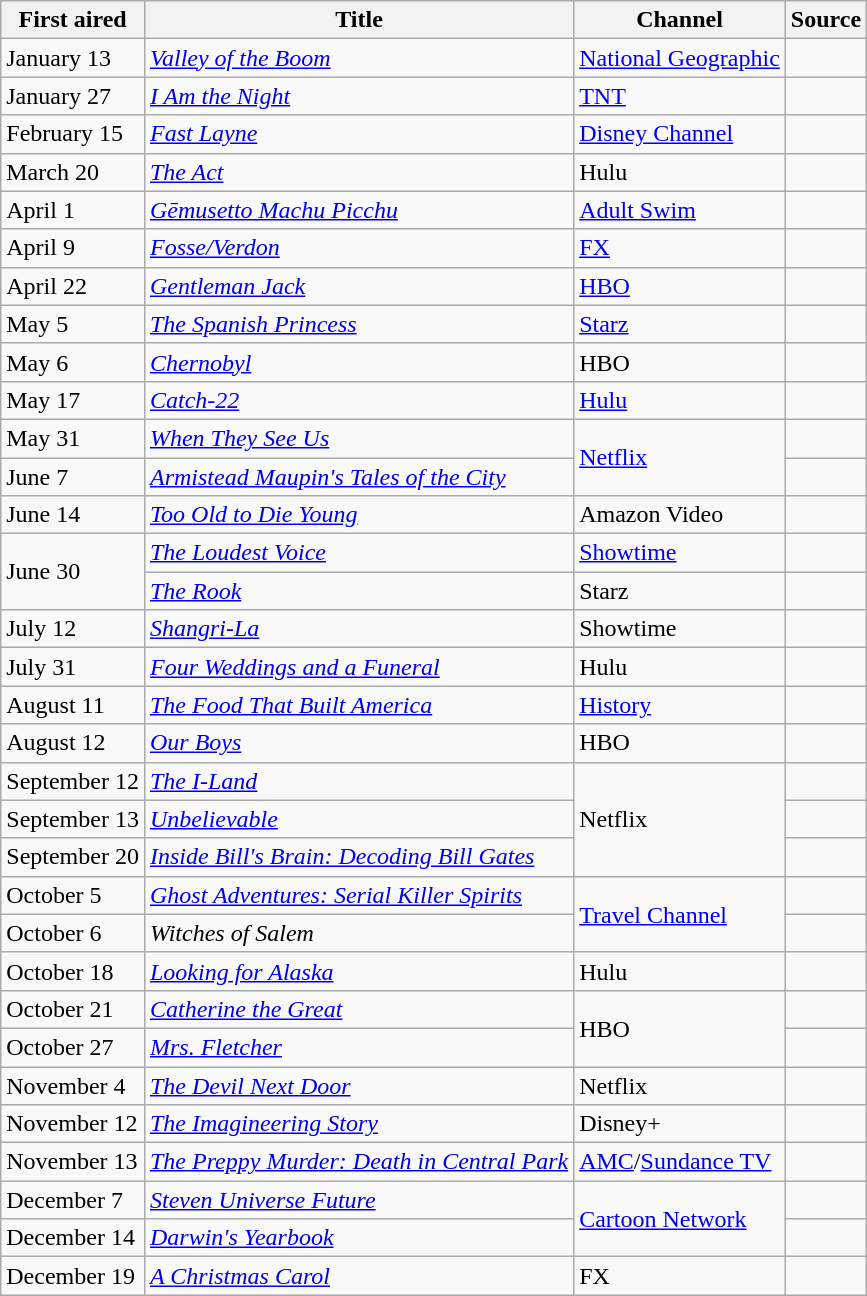<table class="wikitable sortable">
<tr>
<th>First aired</th>
<th>Title</th>
<th>Channel</th>
<th>Source</th>
</tr>
<tr>
<td>January 13</td>
<td><em><a href='#'>Valley of the Boom</a></em></td>
<td><a href='#'>National Geographic</a></td>
<td></td>
</tr>
<tr>
<td>January 27</td>
<td><em><a href='#'>I Am the Night</a></em></td>
<td><a href='#'>TNT</a></td>
<td></td>
</tr>
<tr>
<td>February 15</td>
<td><em><a href='#'>Fast Layne</a></em></td>
<td><a href='#'>Disney Channel</a></td>
<td></td>
</tr>
<tr>
<td>March 20</td>
<td><em><a href='#'>The Act</a></em></td>
<td>Hulu</td>
<td></td>
</tr>
<tr>
<td>April 1</td>
<td><em><a href='#'>Gēmusetto Machu Picchu</a></em></td>
<td><a href='#'>Adult Swim</a></td>
<td></td>
</tr>
<tr>
<td>April 9</td>
<td><em><a href='#'>Fosse/Verdon</a></em></td>
<td><a href='#'>FX</a></td>
<td></td>
</tr>
<tr>
<td>April 22</td>
<td><em><a href='#'>Gentleman Jack</a></em></td>
<td><a href='#'>HBO</a></td>
<td></td>
</tr>
<tr>
<td>May 5</td>
<td><em><a href='#'>The Spanish Princess</a></em></td>
<td><a href='#'>Starz</a></td>
<td></td>
</tr>
<tr>
<td>May 6</td>
<td><em><a href='#'>Chernobyl</a></em></td>
<td>HBO</td>
<td></td>
</tr>
<tr>
<td>May 17</td>
<td><em><a href='#'>Catch-22</a></em></td>
<td><a href='#'>Hulu</a></td>
<td></td>
</tr>
<tr>
<td>May 31</td>
<td><em><a href='#'>When They See Us</a></em></td>
<td rowspan=2><a href='#'>Netflix</a></td>
<td></td>
</tr>
<tr>
<td>June 7</td>
<td><em><a href='#'>Armistead Maupin's Tales of the City</a></em></td>
<td></td>
</tr>
<tr>
<td>June 14</td>
<td><em><a href='#'>Too Old to Die Young</a></em></td>
<td>Amazon Video</td>
<td></td>
</tr>
<tr>
<td rowspan=2>June 30</td>
<td><em><a href='#'>The Loudest Voice</a></em></td>
<td><a href='#'>Showtime</a></td>
<td></td>
</tr>
<tr>
<td><em><a href='#'>The Rook</a></em></td>
<td>Starz</td>
<td></td>
</tr>
<tr>
<td>July 12</td>
<td><em><a href='#'>Shangri-La</a></em></td>
<td>Showtime</td>
<td></td>
</tr>
<tr>
<td>July 31</td>
<td><em><a href='#'>Four Weddings and a Funeral</a></em></td>
<td>Hulu</td>
<td></td>
</tr>
<tr>
<td>August 11</td>
<td><em><a href='#'>The Food That Built America</a></em></td>
<td><a href='#'>History</a></td>
<td></td>
</tr>
<tr>
<td>August 12</td>
<td><em><a href='#'>Our Boys</a></em></td>
<td>HBO</td>
<td></td>
</tr>
<tr>
<td>September 12</td>
<td><em><a href='#'>The I-Land</a></em></td>
<td rowspan=3>Netflix</td>
<td></td>
</tr>
<tr>
<td>September 13</td>
<td><em><a href='#'>Unbelievable</a></em></td>
<td></td>
</tr>
<tr>
<td>September 20</td>
<td><em><a href='#'>Inside Bill's Brain: Decoding Bill Gates</a></em></td>
<td></td>
</tr>
<tr>
<td>October 5</td>
<td><em><a href='#'>Ghost Adventures: Serial Killer Spirits</a></em></td>
<td rowspan=2><a href='#'>Travel Channel</a></td>
<td></td>
</tr>
<tr>
<td>October 6</td>
<td><em>Witches of Salem</em></td>
<td></td>
</tr>
<tr>
<td>October 18</td>
<td><em><a href='#'>Looking for Alaska</a></em></td>
<td>Hulu</td>
<td></td>
</tr>
<tr>
<td>October 21</td>
<td><em><a href='#'>Catherine the Great</a></em></td>
<td rowspan=2>HBO</td>
<td></td>
</tr>
<tr>
<td>October 27</td>
<td><em><a href='#'>Mrs. Fletcher</a></em></td>
<td></td>
</tr>
<tr>
<td>November 4</td>
<td><em><a href='#'>The Devil Next Door</a></em></td>
<td>Netflix</td>
<td></td>
</tr>
<tr>
<td>November 12</td>
<td><em><a href='#'>The Imagineering Story</a></em></td>
<td>Disney+</td>
<td></td>
</tr>
<tr>
<td>November 13</td>
<td><em><a href='#'>The Preppy Murder: Death in Central Park</a></em></td>
<td><a href='#'>AMC</a>/<a href='#'>Sundance TV</a></td>
<td></td>
</tr>
<tr>
<td>December 7</td>
<td><em><a href='#'>Steven Universe Future</a></em></td>
<td rowspan=2><a href='#'>Cartoon Network</a></td>
<td></td>
</tr>
<tr>
<td>December 14</td>
<td><em><a href='#'>Darwin's Yearbook</a></em></td>
<td></td>
</tr>
<tr>
<td>December 19</td>
<td><em><a href='#'>A Christmas Carol</a></em></td>
<td>FX</td>
<td></td>
</tr>
</table>
